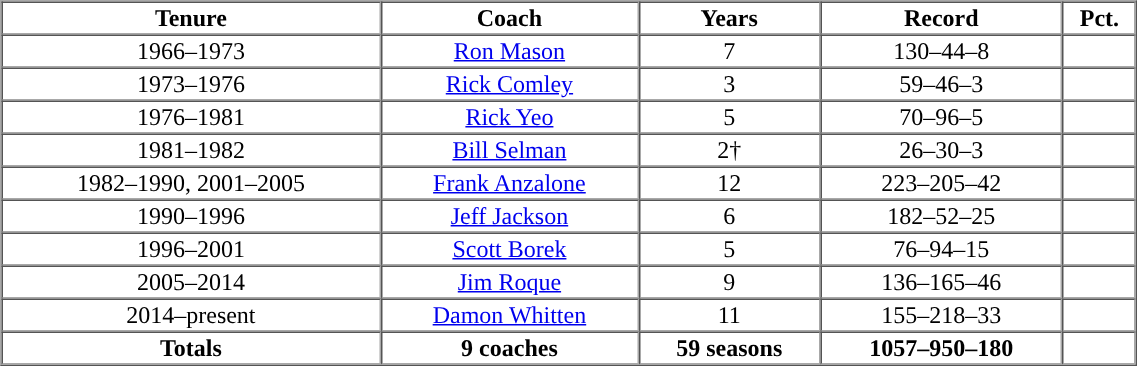<table cellpadding="1" border="1" cellspacing="0" width="60%">
<tr>
<th>Tenure</th>
<th>Coach</th>
<th>Years</th>
<th>Record</th>
<th>Pct.</th>
</tr>
<tr align="center">
<td>1966–1973</td>
<td><a href='#'>Ron Mason</a></td>
<td>7</td>
<td>130–44–8</td>
<td></td>
</tr>
<tr align="center">
<td>1973–1976</td>
<td><a href='#'>Rick Comley</a></td>
<td>3</td>
<td>59–46–3</td>
<td></td>
</tr>
<tr align="center">
<td>1976–1981</td>
<td><a href='#'>Rick Yeo</a></td>
<td>5</td>
<td>70–96–5</td>
<td></td>
</tr>
<tr align="center">
<td>1981–1982</td>
<td><a href='#'>Bill Selman</a></td>
<td>2†</td>
<td>26–30–3</td>
<td></td>
</tr>
<tr align="center">
<td>1982–1990, 2001–2005</td>
<td><a href='#'>Frank Anzalone</a></td>
<td>12</td>
<td>223–205–42</td>
<td></td>
</tr>
<tr align="center">
<td>1990–1996</td>
<td><a href='#'>Jeff Jackson</a></td>
<td>6</td>
<td>182–52–25</td>
<td></td>
</tr>
<tr align="center">
<td>1996–2001</td>
<td><a href='#'>Scott Borek</a></td>
<td>5</td>
<td>76–94–15</td>
<td></td>
</tr>
<tr align="center">
<td>2005–2014</td>
<td><a href='#'>Jim Roque</a></td>
<td>9</td>
<td>136–165–46</td>
<td></td>
</tr>
<tr align="center">
<td>2014–present</td>
<td><a href='#'>Damon Whitten</a></td>
<td>11</td>
<td>155–218–33</td>
<td></td>
</tr>
<tr align=center>
<th>Totals</th>
<th>9 coaches</th>
<th>59 seasons</th>
<th>1057–950–180</th>
<th></th>
</tr>
</table>
